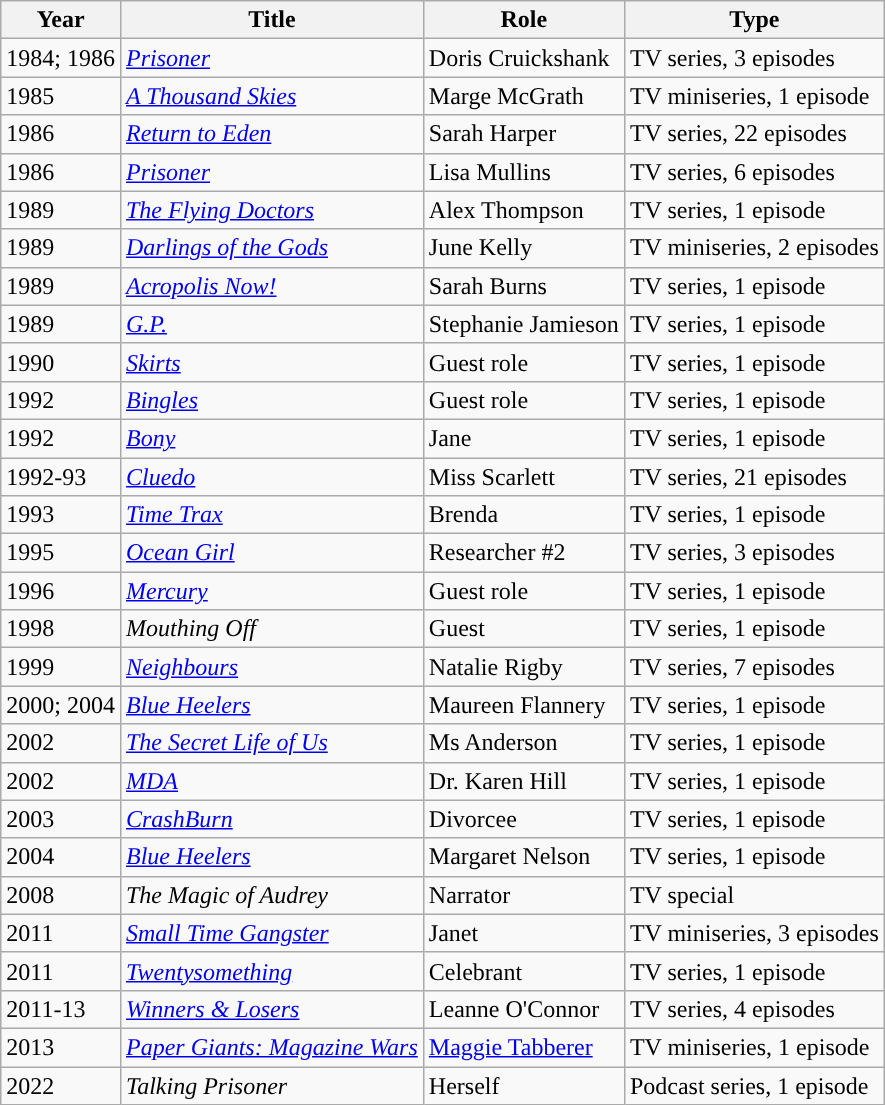<table class="wikitable">
<tr>
<th>Year</th>
<th>Title</th>
<th>Role</th>
<th>Type</th>
</tr>
<tr>
<td>1984; 1986</td>
<td><em><a href='#'>Prisoner</a></em></td>
<td>Doris Cruickshank</td>
<td>TV series, 3 episodes</td>
</tr>
<tr>
<td>1985</td>
<td><em><a href='#'>A Thousand Skies</a></em></td>
<td>Marge McGrath</td>
<td>TV miniseries, 1 episode</td>
</tr>
<tr>
<td>1986</td>
<td><em><a href='#'>Return to Eden</a></em></td>
<td>Sarah Harper</td>
<td>TV series, 22 episodes</td>
</tr>
<tr>
<td>1986</td>
<td><em><a href='#'>Prisoner</a></em></td>
<td>Lisa Mullins</td>
<td>TV series, 6 episodes</td>
</tr>
<tr>
<td>1989</td>
<td><em><a href='#'>The Flying Doctors</a></em></td>
<td>Alex Thompson</td>
<td>TV series, 1 episode</td>
</tr>
<tr>
<td>1989</td>
<td><em><a href='#'>Darlings of the Gods</a></em></td>
<td>June Kelly</td>
<td>TV miniseries, 2 episodes</td>
</tr>
<tr>
<td>1989</td>
<td><em><a href='#'>Acropolis Now!</a></em></td>
<td>Sarah Burns</td>
<td>TV series, 1 episode</td>
</tr>
<tr>
<td>1989</td>
<td><em><a href='#'>G.P.</a></em></td>
<td>Stephanie Jamieson</td>
<td>TV series, 1 episode</td>
</tr>
<tr>
<td>1990</td>
<td><em><a href='#'>Skirts</a></em></td>
<td>Guest role</td>
<td>TV series, 1 episode</td>
</tr>
<tr>
<td>1992</td>
<td><em><a href='#'>Bingles</a></em></td>
<td>Guest role</td>
<td>TV series, 1 episode</td>
</tr>
<tr>
<td>1992</td>
<td><em><a href='#'>Bony</a></em></td>
<td>Jane</td>
<td>TV series, 1 episode</td>
</tr>
<tr>
<td>1992-93</td>
<td><em><a href='#'>Cluedo</a></em></td>
<td>Miss Scarlett</td>
<td>TV series, 21 episodes</td>
</tr>
<tr>
<td>1993</td>
<td><em><a href='#'>Time Trax</a></em></td>
<td>Brenda</td>
<td>TV series, 1 episode</td>
</tr>
<tr>
<td>1995</td>
<td><em><a href='#'>Ocean Girl</a></em></td>
<td>Researcher #2</td>
<td>TV series, 3 episodes</td>
</tr>
<tr>
<td>1996</td>
<td><em><a href='#'>Mercury</a></em></td>
<td>Guest role</td>
<td>TV series, 1 episode</td>
</tr>
<tr>
<td>1998</td>
<td><em>Mouthing Off</em></td>
<td>Guest</td>
<td>TV series, 1 episode</td>
</tr>
<tr>
<td>1999</td>
<td><em><a href='#'>Neighbours</a></em></td>
<td>Natalie Rigby</td>
<td>TV series, 7 episodes</td>
</tr>
<tr>
<td>2000; 2004</td>
<td><em><a href='#'>Blue Heelers</a></em></td>
<td>Maureen Flannery</td>
<td>TV series, 1 episode</td>
</tr>
<tr>
<td>2002</td>
<td><em><a href='#'>The Secret Life of Us</a></em></td>
<td>Ms Anderson</td>
<td>TV series, 1 episode</td>
</tr>
<tr>
<td>2002</td>
<td><em><a href='#'>MDA</a></em></td>
<td>Dr. Karen Hill</td>
<td>TV series, 1 episode</td>
</tr>
<tr>
<td>2003</td>
<td><em><a href='#'>CrashBurn</a></em></td>
<td>Divorcee</td>
<td>TV series, 1 episode</td>
</tr>
<tr>
<td>2004</td>
<td><em><a href='#'>Blue Heelers</a></em></td>
<td>Margaret Nelson</td>
<td>TV series, 1 episode</td>
</tr>
<tr>
<td>2008</td>
<td><em>The Magic of Audrey</em></td>
<td>Narrator</td>
<td>TV special</td>
</tr>
<tr>
<td>2011</td>
<td><em><a href='#'>Small Time Gangster</a></em></td>
<td>Janet</td>
<td>TV miniseries, 3 episodes</td>
</tr>
<tr>
<td>2011</td>
<td><em><a href='#'>Twentysomething</a></em></td>
<td>Celebrant</td>
<td>TV series, 1 episode</td>
</tr>
<tr>
<td>2011-13</td>
<td><em><a href='#'>Winners & Losers</a></em></td>
<td>Leanne O'Connor</td>
<td>TV series, 4 episodes</td>
</tr>
<tr>
<td>2013</td>
<td><em><a href='#'>Paper Giants: Magazine Wars</a></em></td>
<td><a href='#'>Maggie Tabberer</a></td>
<td>TV miniseries, 1 episode</td>
</tr>
<tr>
<td>2022</td>
<td><em>Talking Prisoner</em></td>
<td>Herself</td>
<td>Podcast series, 1 episode</td>
</tr>
</table>
